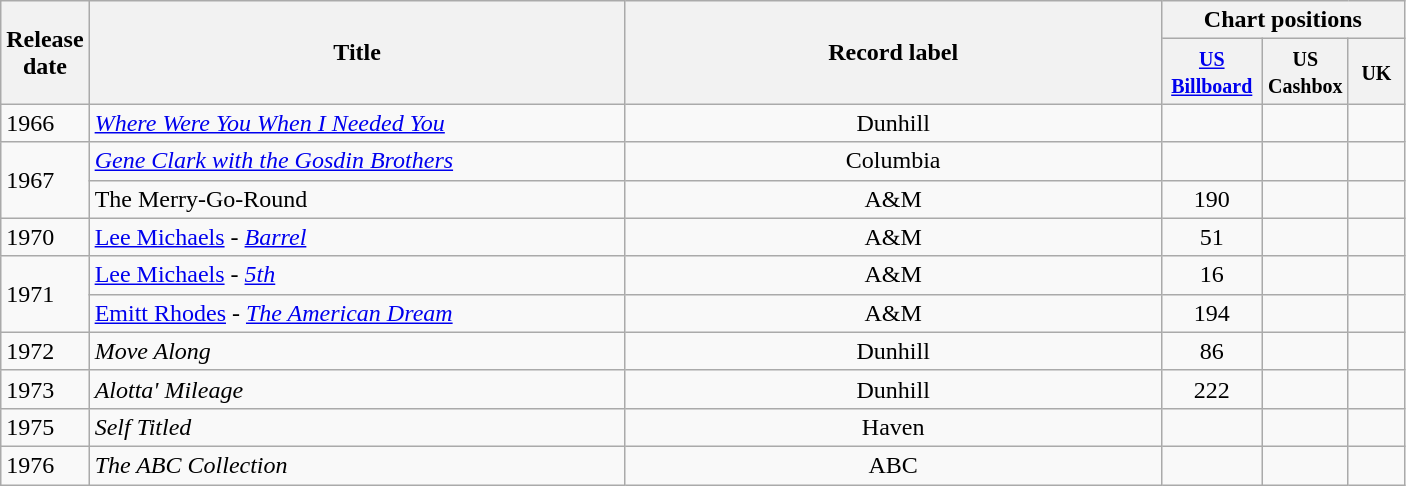<table class="wikitable">
<tr>
<th style="width:20px;" rowspan="2">Release date</th>
<th style="width:350px;" rowspan="2">Title</th>
<th style="width:350px;" rowspan="2">Record label</th>
<th colspan="4">Chart positions</th>
</tr>
<tr>
<th style="width:60px;"><small><a href='#'>US Billboard</a></small></th>
<th style="width:50px;"><small> US Cashbox </small></th>
<th style="width:30px;"><small>UK</small></th>
</tr>
<tr>
<td>1966</td>
<td><em><a href='#'>Where Were You When I Needed You</a></em></td>
<td style="text-align:center;">Dunhill</td>
<td style="text-align:center;"></td>
<td style="text-align:center;"></td>
<td style="text-align:center;"></td>
</tr>
<tr>
<td rowspan="2">1967</td>
<td><em><a href='#'>Gene Clark with the Gosdin Brothers</a></em></td>
<td style="text-align:center;">Columbia</td>
<td style="text-align:center;"></td>
<td style="text-align:center;"></td>
<td style="text-align:center;"></td>
</tr>
<tr>
<td>The Merry-Go-Round</td>
<td style="text-align:center;">A&M</td>
<td style="text-align:center;">190</td>
<td style="text-align:center;"></td>
<td style="text-align:center;"></td>
</tr>
<tr>
<td>1970</td>
<td><a href='#'>Lee Michaels</a> - <em><a href='#'>Barrel</a></em></td>
<td style="text-align:center;">A&M</td>
<td style="text-align:center;">51</td>
<td style="text-align:center;"></td>
<td style="text-align:center;"></td>
</tr>
<tr>
<td rowspan="2">1971</td>
<td><a href='#'>Lee Michaels</a> - <em><a href='#'>5th</a></em></td>
<td style="text-align:center;">A&M</td>
<td style="text-align:center;">16</td>
<td style="text-align:center;"></td>
<td style="text-align:center;"></td>
</tr>
<tr>
<td><a href='#'>Emitt Rhodes</a> - <em><a href='#'>The American Dream</a></em></td>
<td style="text-align:center;">A&M</td>
<td style="text-align:center;">194</td>
<td style="text-align:center;"></td>
<td style="text-align:center;"></td>
</tr>
<tr>
<td>1972</td>
<td><em>Move Along</em></td>
<td style="text-align:center;">Dunhill</td>
<td style="text-align:center;">86</td>
<td style="text-align:center;"></td>
<td style="text-align:center;"></td>
</tr>
<tr>
<td>1973</td>
<td><em>Alotta' Mileage</em></td>
<td style="text-align:center;">Dunhill</td>
<td style="text-align:center;">222</td>
<td style="text-align:center;"></td>
<td style="text-align:center;"></td>
</tr>
<tr>
<td>1975</td>
<td><em>Self Titled</em></td>
<td style="text-align:center;">Haven</td>
<td style="text-align:center;"></td>
<td style="text-align:center;"></td>
<td style="text-align:center;"></td>
</tr>
<tr>
<td>1976</td>
<td><em>The ABC Collection</em></td>
<td style="text-align:center;">ABC</td>
<td style="text-align:center;"></td>
<td style="text-align:center;"></td>
<td style="text-align:center;"></td>
</tr>
</table>
